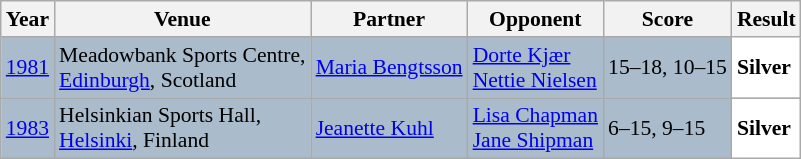<table class="sortable wikitable" style="font-size: 90%;">
<tr>
<th>Year</th>
<th>Venue</th>
<th>Partner</th>
<th>Opponent</th>
<th>Score</th>
<th>Result</th>
</tr>
<tr style="background:#AABBCC">
<td align="center"><a href='#'>1981</a></td>
<td align="left">Meadowbank Sports Centre,<br><a href='#'>Edinburgh</a>, Scotland</td>
<td align="left"> <a href='#'>Maria Bengtsson</a></td>
<td align="left"> <a href='#'>Dorte Kjær</a><br> <a href='#'>Nettie Nielsen</a></td>
<td align="left">15–18, 10–15</td>
<td style="text-align:left; background:white"> <strong>Silver</strong></td>
</tr>
<tr style="background:#AABBCC">
<td align="center"><a href='#'>1983</a></td>
<td align="left">Helsinkian Sports Hall,<br><a href='#'>Helsinki</a>, Finland</td>
<td align="left"> <a href='#'>Jeanette Kuhl</a></td>
<td align="left"> <a href='#'>Lisa Chapman</a><br> <a href='#'>Jane Shipman</a></td>
<td align="left">6–15, 9–15</td>
<td style="text-align:left; background:white"> <strong>Silver</strong></td>
</tr>
</table>
